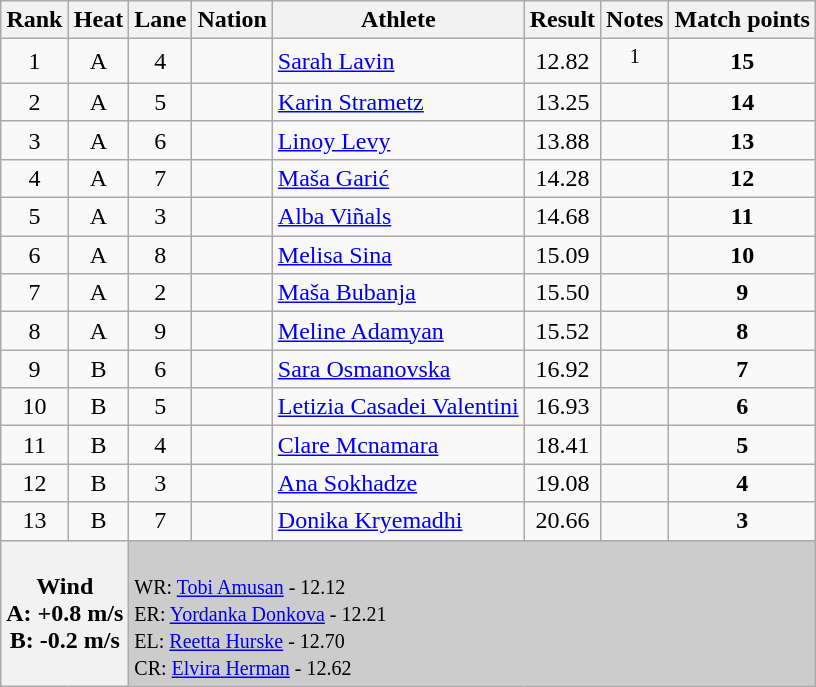<table class="wikitable sortable" style="text-align:left;">
<tr>
<th>Rank</th>
<th>Heat</th>
<th>Lane</th>
<th>Nation</th>
<th>Athlete</th>
<th>Result</th>
<th>Notes</th>
<th>Match points</th>
</tr>
<tr>
<td align=center>1</td>
<td align=center>A</td>
<td align=center>4</td>
<td></td>
<td><a href='#'>Sarah Lavin</a></td>
<td align=center>12.82</td>
<td align=center><sup>1</sup> </td>
<td align="center"><strong>15</strong></td>
</tr>
<tr>
<td align=center>2</td>
<td align=center>A</td>
<td align=center>5</td>
<td></td>
<td><a href='#'>Karin Strametz</a></td>
<td align=center>13.25</td>
<td align=center></td>
<td align=center><strong>14</strong></td>
</tr>
<tr>
<td align=center>3</td>
<td align=center>A</td>
<td align=center>6</td>
<td></td>
<td><a href='#'>Linoy Levy</a></td>
<td align=center>13.88</td>
<td align=center></td>
<td align=center><strong>13</strong></td>
</tr>
<tr>
<td align=center>4</td>
<td align=center>A</td>
<td align=center>7</td>
<td></td>
<td><a href='#'>Maša Garić</a></td>
<td align=center>14.28</td>
<td align=center></td>
<td align=center><strong>12</strong></td>
</tr>
<tr>
<td align=center>5</td>
<td align=center>A</td>
<td align=center>3</td>
<td></td>
<td><a href='#'>Alba Viñals</a></td>
<td align=center>14.68</td>
<td align=center></td>
<td align=center><strong>11</strong></td>
</tr>
<tr>
<td align=center>6</td>
<td align=center>A</td>
<td align=center>8</td>
<td></td>
<td><a href='#'>Melisa Sina</a></td>
<td align=center>15.09</td>
<td align=center></td>
<td align=center><strong>10</strong></td>
</tr>
<tr>
<td align=center>7</td>
<td align=center>A</td>
<td align=center>2</td>
<td></td>
<td><a href='#'>Maša Bubanja</a></td>
<td align=center>15.50</td>
<td align=center></td>
<td align=center><strong>9</strong></td>
</tr>
<tr>
<td align=center>8</td>
<td align=center>A</td>
<td align=center>9</td>
<td></td>
<td><a href='#'>Meline Adamyan</a></td>
<td align=center>15.52</td>
<td align=center></td>
<td align=center><strong>8</strong></td>
</tr>
<tr>
<td align=center>9</td>
<td align=center>B</td>
<td align=center>6</td>
<td></td>
<td><a href='#'>Sara Osmanovska</a></td>
<td align=center>16.92</td>
<td align=center></td>
<td align=center><strong>7</strong></td>
</tr>
<tr>
<td align=center>10</td>
<td align=center>B</td>
<td align=center>5</td>
<td></td>
<td><a href='#'>Letizia Casadei Valentini</a></td>
<td align=center>16.93</td>
<td align=center></td>
<td align=center><strong>6</strong></td>
</tr>
<tr>
<td align=center>11</td>
<td align=center>B</td>
<td align=center>4</td>
<td></td>
<td><a href='#'>Clare Mcnamara</a></td>
<td align=center>18.41</td>
<td align=center></td>
<td align=center><strong>5</strong></td>
</tr>
<tr>
<td align=center>12</td>
<td align=center>B</td>
<td align=center>3</td>
<td></td>
<td><a href='#'>Ana Sokhadze</a></td>
<td align=center>19.08</td>
<td align=center></td>
<td align=center><strong>4</strong></td>
</tr>
<tr>
<td align=center>13</td>
<td align=center>B</td>
<td align=center>7</td>
<td></td>
<td><a href='#'>Donika Kryemadhi</a></td>
<td align=center>20.66</td>
<td align=center></td>
<td align=center><strong>3</strong></td>
</tr>
<tr>
<th colspan="2" align="left">Wind<br>A: +0.8 m/s<br>B: -0.2 m/s</th>
<td colspan="6" bgcolor="#cccccc"><br>
<small>WR:   <a href='#'>Tobi Amusan</a> - 12.12<br>ER:  <a href='#'>Yordanka Donkova</a> - 12.21<br></small>
<small>EL:   <a href='#'>Reetta Hurske</a> - 12.70<br>CR:  <a href='#'>Elvira Herman</a> - 12.62</small></td>
</tr>
</table>
